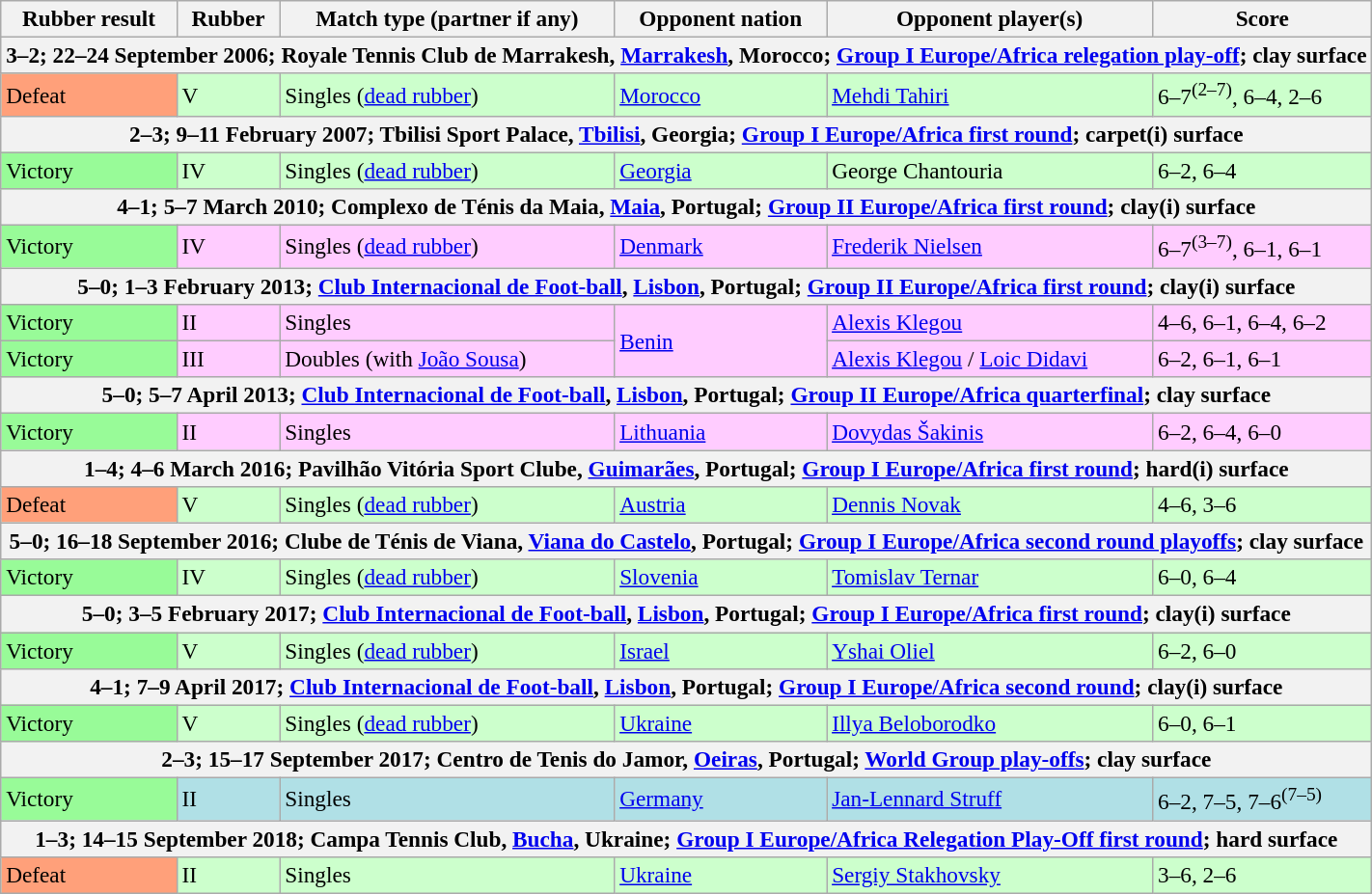<table class=wikitable style=font-size:97%>
<tr>
<th scope="col">Rubber result</th>
<th scope="col">Rubber</th>
<th scope="col">Match type (partner if any)</th>
<th scope="col">Opponent nation</th>
<th scope="col">Opponent player(s)</th>
<th scope="col">Score</th>
</tr>
<tr>
<th colspan=7>3–2; 22–24 September 2006; Royale Tennis Club de Marrakesh, <a href='#'>Marrakesh</a>, Morocco; <a href='#'>Group I Europe/Africa relegation play-off</a>; clay surface</th>
</tr>
<tr style="background:#cfc;">
<td bgcolor=FFA07A>Defeat</td>
<td>V</td>
<td>Singles (<a href='#'>dead rubber</a>)</td>
<td> <a href='#'>Morocco</a></td>
<td><a href='#'>Mehdi Tahiri</a></td>
<td>6–7<sup>(2–7)</sup>, 6–4, 2–6</td>
</tr>
<tr>
<th colspan=7>2–3; 9–11 February 2007; Tbilisi Sport Palace, <a href='#'>Tbilisi</a>, Georgia; <a href='#'>Group I Europe/Africa first round</a>; carpet(i) surface</th>
</tr>
<tr style="background:#cfc;">
<td bgcolor=98FB98>Victory</td>
<td>IV</td>
<td>Singles (<a href='#'>dead rubber</a>)</td>
<td> <a href='#'>Georgia</a></td>
<td>George Chantouria</td>
<td>6–2, 6–4</td>
</tr>
<tr>
<th colspan=7>4–1; 5–7 March 2010; Complexo de Ténis da Maia, <a href='#'>Maia</a>, Portugal; <a href='#'>Group II Europe/Africa first round</a>; clay(i) surface</th>
</tr>
<tr style="background:#fcf;">
<td bgcolor=98FB98>Victory</td>
<td>IV</td>
<td>Singles (<a href='#'>dead rubber</a>)</td>
<td> <a href='#'>Denmark</a></td>
<td><a href='#'>Frederik Nielsen</a></td>
<td>6–7<sup>(3–7)</sup>, 6–1, 6–1</td>
</tr>
<tr>
<th colspan=7>5–0; 1–3 February 2013; <a href='#'>Club Internacional de Foot-ball</a>, <a href='#'>Lisbon</a>, Portugal; <a href='#'>Group II Europe/Africa first round</a>; clay(i) surface</th>
</tr>
<tr style="background:#fcf;">
<td bgcolor=98FB98>Victory</td>
<td>II</td>
<td>Singles</td>
<td rowspan=2> <a href='#'>Benin</a></td>
<td><a href='#'>Alexis Klegou</a></td>
<td>4–6, 6–1, 6–4, 6–2</td>
</tr>
<tr style="background:#fcf;">
<td bgcolor=98FB98>Victory</td>
<td>III</td>
<td>Doubles (with <a href='#'>João Sousa</a>)</td>
<td><a href='#'>Alexis Klegou</a> / <a href='#'>Loic Didavi</a></td>
<td>6–2, 6–1, 6–1</td>
</tr>
<tr>
<th colspan=7>5–0; 5–7 April 2013; <a href='#'>Club Internacional de Foot-ball</a>, <a href='#'>Lisbon</a>, Portugal; <a href='#'>Group II Europe/Africa quarterfinal</a>; clay surface</th>
</tr>
<tr style="background:#fcf;">
<td bgcolor=98FB98>Victory</td>
<td>II</td>
<td>Singles</td>
<td> <a href='#'>Lithuania</a></td>
<td><a href='#'>Dovydas Šakinis</a></td>
<td>6–2, 6–4, 6–0</td>
</tr>
<tr>
<th colspan=7>1–4; 4–6 March 2016; Pavilhão Vitória Sport Clube, <a href='#'>Guimarães</a>, Portugal; <a href='#'>Group I Europe/Africa first round</a>; hard(i) surface</th>
</tr>
<tr style="background:#cfc;">
<td bgcolor=FFA07A>Defeat</td>
<td>V</td>
<td>Singles (<a href='#'>dead rubber</a>)</td>
<td> <a href='#'>Austria</a></td>
<td><a href='#'>Dennis Novak</a></td>
<td>4–6, 3–6</td>
</tr>
<tr>
<th colspan=6>5–0; 16–18 September 2016; Clube de Ténis de Viana, <a href='#'>Viana do Castelo</a>, Portugal; <a href='#'>Group I Europe/Africa second round playoffs</a>; clay surface</th>
</tr>
<tr style="background:#cfc;">
<td bgcolor=98FB98>Victory</td>
<td>IV</td>
<td>Singles (<a href='#'>dead rubber</a>)</td>
<td> <a href='#'>Slovenia</a></td>
<td><a href='#'>Tomislav Ternar</a></td>
<td>6–0, 6–4</td>
</tr>
<tr>
<th colspan=6>5–0; 3–5 February 2017; <a href='#'>Club Internacional de Foot-ball</a>, <a href='#'>Lisbon</a>, Portugal; <a href='#'>Group I Europe/Africa first round</a>; clay(i) surface</th>
</tr>
<tr style="background:#cfc;">
<td bgcolor=98FB98>Victory</td>
<td>V</td>
<td>Singles (<a href='#'>dead rubber</a>)</td>
<td> <a href='#'>Israel</a></td>
<td><a href='#'>Yshai Oliel</a></td>
<td>6–2, 6–0</td>
</tr>
<tr>
<th colspan=6>4–1; 7–9 April 2017; <a href='#'>Club Internacional de Foot-ball</a>, <a href='#'>Lisbon</a>, Portugal; <a href='#'>Group I Europe/Africa second round</a>; clay(i) surface</th>
</tr>
<tr style="background:#cfc;">
<td bgcolor=98FB98>Victory</td>
<td>V</td>
<td>Singles (<a href='#'>dead rubber</a>)</td>
<td> <a href='#'>Ukraine</a></td>
<td><a href='#'>Illya Beloborodko</a></td>
<td>6–0, 6–1</td>
</tr>
<tr>
<th colspan=6>2–3; 15–17 September 2017; Centro de Tenis do Jamor, <a href='#'>Oeiras</a>, Portugal; <a href='#'>World Group play-offs</a>; clay surface</th>
</tr>
<tr style="background:#B0E0E6;">
<td bgcolor=98FB98>Victory</td>
<td>II</td>
<td>Singles</td>
<td> <a href='#'>Germany</a></td>
<td><a href='#'>Jan-Lennard Struff</a></td>
<td>6–2, 7–5, 7–6<sup>(7–5)</sup></td>
</tr>
<tr>
<th colspan=6>1–3; 14–15 September 2018; Campa Tennis Club, <a href='#'>Bucha</a>, Ukraine; <a href='#'>Group I Europe/Africa Relegation Play-Off first round</a>; hard surface</th>
</tr>
<tr style="background:#cfc;">
<td bgcolor=FFA07A>Defeat</td>
<td>II</td>
<td>Singles</td>
<td> <a href='#'>Ukraine</a></td>
<td><a href='#'>Sergiy Stakhovsky</a></td>
<td>3–6, 2–6</td>
</tr>
</table>
